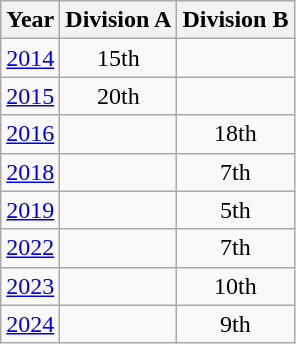<table class="wikitable" style="text-align:center">
<tr>
<th>Year</th>
<th>Division A</th>
<th>Division B</th>
</tr>
<tr>
<td><a href='#'>2014</a></td>
<td>15th</td>
<td></td>
</tr>
<tr>
<td><a href='#'>2015</a></td>
<td>20th</td>
<td></td>
</tr>
<tr>
<td><a href='#'>2016</a></td>
<td></td>
<td>18th</td>
</tr>
<tr>
<td><a href='#'>2018</a></td>
<td></td>
<td>7th</td>
</tr>
<tr>
<td><a href='#'>2019</a></td>
<td></td>
<td>5th</td>
</tr>
<tr>
<td><a href='#'>2022</a></td>
<td></td>
<td>7th</td>
</tr>
<tr>
<td><a href='#'>2023</a></td>
<td></td>
<td>10th</td>
</tr>
<tr>
<td><a href='#'>2024</a></td>
<td></td>
<td>9th</td>
</tr>
</table>
